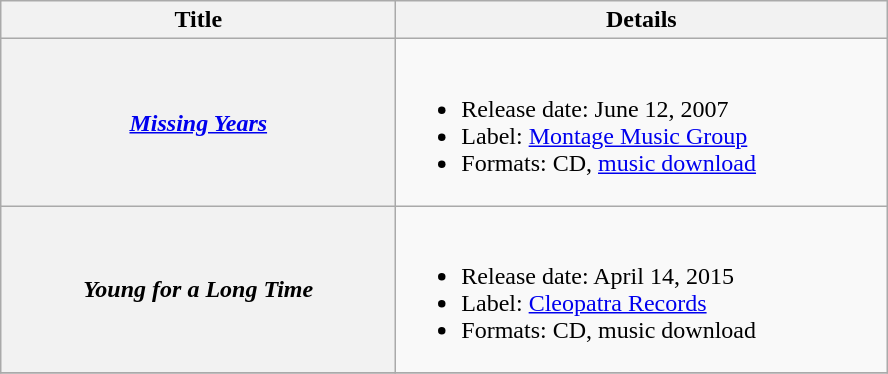<table class="wikitable plainrowheaders">
<tr>
<th style="width:16em;">Title</th>
<th style="width:20em;">Details</th>
</tr>
<tr>
<th scope="row"><em><a href='#'>Missing Years</a></em></th>
<td><br><ul><li>Release date: June 12, 2007</li><li>Label: <a href='#'>Montage Music Group</a></li><li>Formats: CD, <a href='#'>music download</a></li></ul></td>
</tr>
<tr>
<th scope="row"><em>Young for a Long Time</em></th>
<td><br><ul><li>Release date: April 14, 2015</li><li>Label: <a href='#'>Cleopatra Records</a></li><li>Formats: CD, music download</li></ul></td>
</tr>
<tr>
</tr>
</table>
